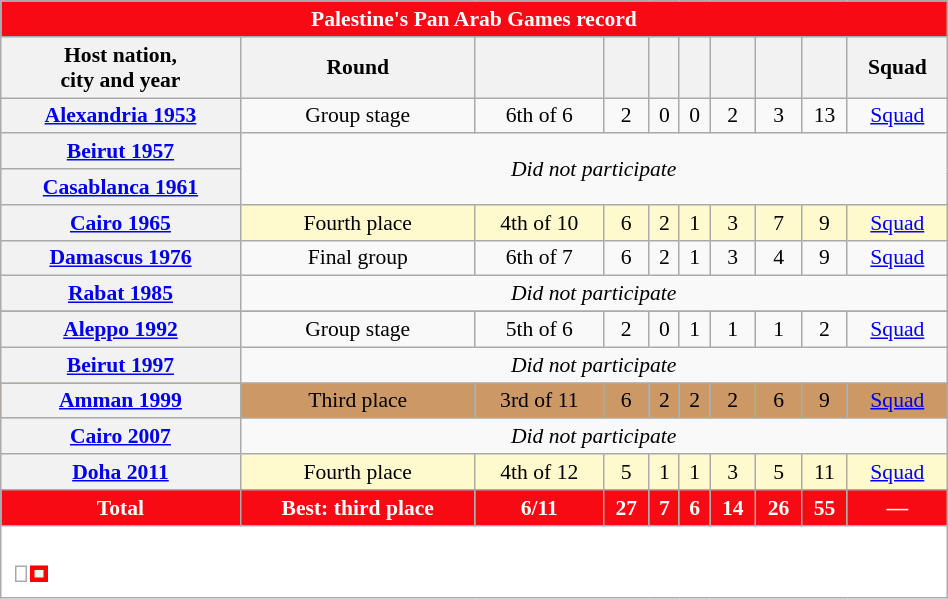<table class="wikitable plainrowheaders" style="min-width:50%; font-size:90%; text-align:center;">
<tr>
<th colspan=10 style="color:white; width:80px; background:#F70A13;">Palestine's Pan Arab Games record</th>
</tr>
<tr>
<th scope="col">Host nation, <br>city and year</th>
<th scope="col">Round</th>
<th scope="col"></th>
<th scope="col"></th>
<th scope="col"></th>
<th scope="col"></th>
<th scope="col"></th>
<th scope="col"></th>
<th scope="col"></th>
<th scope="col">Squad</th>
</tr>
<tr>
<th scope="row"> <a href='#'>Alexandria 1953</a></th>
<td>Group stage</td>
<td>6th of 6</td>
<td>2</td>
<td>0</td>
<td>0</td>
<td>2</td>
<td>3</td>
<td>13</td>
<td><a href='#'>Squad</a></td>
</tr>
<tr>
<th scope="row"> <a href='#'>Beirut 1957</a></th>
<td colspan="9" rowspan="2"><em>Did not participate</em></td>
</tr>
<tr>
<th scope="row"> <a href='#'>Casablanca 1961</a></th>
</tr>
<tr style="background:LemonChiffon;">
<th scope="row"> <a href='#'>Cairo 1965</a></th>
<td>Fourth place</td>
<td>4th of 10</td>
<td>6</td>
<td>2</td>
<td>1</td>
<td>3</td>
<td>7</td>
<td>9</td>
<td><a href='#'>Squad</a></td>
</tr>
<tr>
<th scope="row"> <a href='#'>Damascus 1976</a></th>
<td>Final group</td>
<td>6th of 7</td>
<td>6</td>
<td>2</td>
<td>1</td>
<td>3</td>
<td>4</td>
<td>9</td>
<td><a href='#'>Squad</a></td>
</tr>
<tr>
<th scope="row"> <a href='#'>Rabat 1985</a></th>
<td colspan="9"><em>Did not participate</em></td>
</tr>
<tr>
</tr>
<tr>
<th scope="row"> <a href='#'>Aleppo 1992</a></th>
<td>Group stage</td>
<td>5th of 6</td>
<td>2</td>
<td>0</td>
<td>1</td>
<td>1</td>
<td>1</td>
<td>2</td>
<td><a href='#'>Squad</a></td>
</tr>
<tr>
<th scope="row"> <a href='#'>Beirut 1997</a></th>
<td colspan="9"><em>Did not participate</em></td>
</tr>
<tr style="background:#cc9966;">
<th scope="row"> <a href='#'>Amman 1999</a></th>
<td>Third place</td>
<td>3rd of 11</td>
<td>6</td>
<td>2</td>
<td>2</td>
<td>2</td>
<td>6</td>
<td>9</td>
<td><a href='#'>Squad</a></td>
</tr>
<tr>
<th scope="row"> <a href='#'>Cairo 2007</a></th>
<td colspan="9"><em>Did not participate</em></td>
</tr>
<tr style="background:LemonChiffon;">
<th scope="row"> <a href='#'>Doha 2011</a></th>
<td>Fourth place</td>
<td>4th of 12</td>
<td>5</td>
<td>1</td>
<td>1</td>
<td>3</td>
<td>5</td>
<td>11</td>
<td><a href='#'>Squad</a></td>
</tr>
<tr>
<th style="color:white; background:#F70A13;">Total</th>
<th style="color:white; background:#F70A13;">Best: third place</th>
<th style="color:white; background:#F70A13;">6/11</th>
<th style="color:white; background:#F70A13;">27</th>
<th style="color:white; background:#F70A13;">7</th>
<th style="color:white; background:#F70A13;">6</th>
<th style="color:white; background:#F70A13;">14</th>
<th style="color:white; background:#F70A13;">26</th>
<th style="color:white; background:#F70A13;">55</th>
<th style="color:white; background:#F70A13;">—</th>
</tr>
<tr>
<td colspan="10" style="background:white;padding:.5em"><br><table>
<tr>
<td></td>
<th style="border: 3px solid red" scope="row"></th>
</tr>
</table>
</td>
</tr>
</table>
